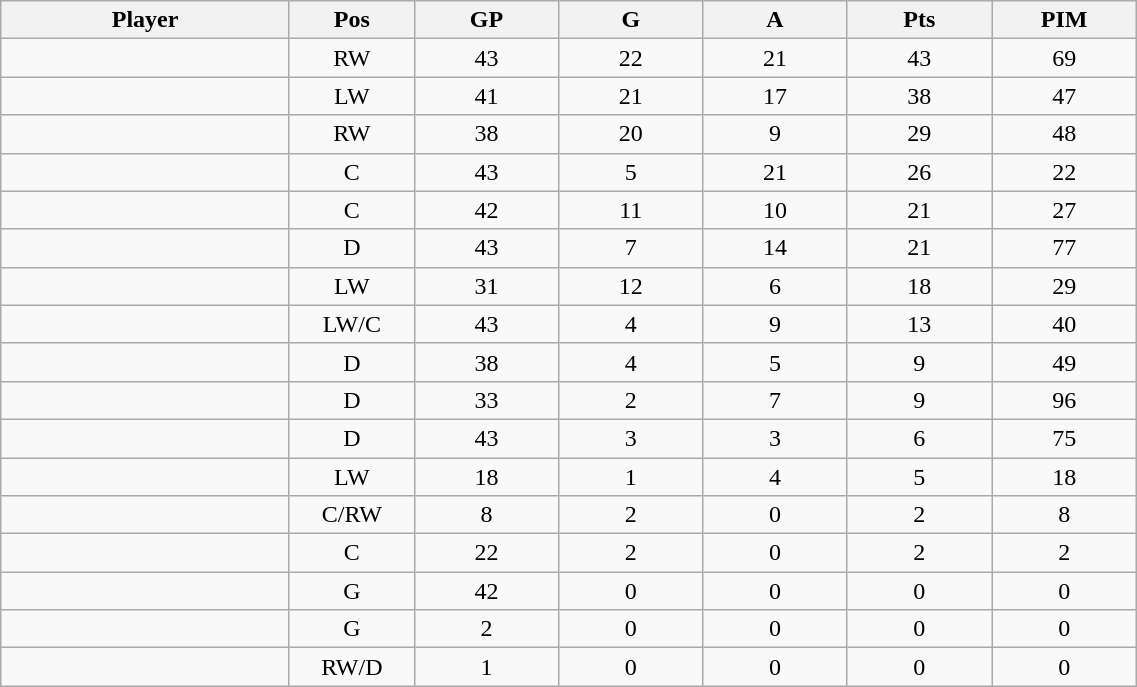<table class="wikitable sortable" width="60%">
<tr ALIGN="center">
<th bgcolor="#DDDDFF" width="10%">Player</th>
<th bgcolor="#DDDDFF" width="3%" title="Position">Pos</th>
<th bgcolor="#DDDDFF" width="5%" title="Games played">GP</th>
<th bgcolor="#DDDDFF" width="5%" title="Goals">G</th>
<th bgcolor="#DDDDFF" width="5%" title="Assists">A</th>
<th bgcolor="#DDDDFF" width="5%" title="Points">Pts</th>
<th bgcolor="#DDDDFF" width="5%" title="Penalties in Minutes">PIM</th>
</tr>
<tr align="center">
<td align="right"></td>
<td>RW</td>
<td>43</td>
<td>22</td>
<td>21</td>
<td>43</td>
<td>69</td>
</tr>
<tr align="center">
<td align="right"></td>
<td>LW</td>
<td>41</td>
<td>21</td>
<td>17</td>
<td>38</td>
<td>47</td>
</tr>
<tr align="center">
<td align="right"></td>
<td>RW</td>
<td>38</td>
<td>20</td>
<td>9</td>
<td>29</td>
<td>48</td>
</tr>
<tr align="center">
<td align="right"></td>
<td>C</td>
<td>43</td>
<td>5</td>
<td>21</td>
<td>26</td>
<td>22</td>
</tr>
<tr align="center">
<td align="right"></td>
<td>C</td>
<td>42</td>
<td>11</td>
<td>10</td>
<td>21</td>
<td>27</td>
</tr>
<tr align="center">
<td align="right"></td>
<td>D</td>
<td>43</td>
<td>7</td>
<td>14</td>
<td>21</td>
<td>77</td>
</tr>
<tr align="center">
<td align="right"></td>
<td>LW</td>
<td>31</td>
<td>12</td>
<td>6</td>
<td>18</td>
<td>29</td>
</tr>
<tr align="center">
<td align="right"></td>
<td>LW/C</td>
<td>43</td>
<td>4</td>
<td>9</td>
<td>13</td>
<td>40</td>
</tr>
<tr align="center">
<td align="right"></td>
<td>D</td>
<td>38</td>
<td>4</td>
<td>5</td>
<td>9</td>
<td>49</td>
</tr>
<tr align="center">
<td align="right"></td>
<td>D</td>
<td>33</td>
<td>2</td>
<td>7</td>
<td>9</td>
<td>96</td>
</tr>
<tr align="center">
<td align="right"></td>
<td>D</td>
<td>43</td>
<td>3</td>
<td>3</td>
<td>6</td>
<td>75</td>
</tr>
<tr align="center">
<td align="right"></td>
<td>LW</td>
<td>18</td>
<td>1</td>
<td>4</td>
<td>5</td>
<td>18</td>
</tr>
<tr align="center">
<td align="right"></td>
<td>C/RW</td>
<td>8</td>
<td>2</td>
<td>0</td>
<td>2</td>
<td>8</td>
</tr>
<tr align="center">
<td align="right"></td>
<td>C</td>
<td>22</td>
<td>2</td>
<td>0</td>
<td>2</td>
<td>2</td>
</tr>
<tr align="center">
<td align="right"></td>
<td>G</td>
<td>42</td>
<td>0</td>
<td>0</td>
<td>0</td>
<td>0</td>
</tr>
<tr align="center">
<td align="right"></td>
<td>G</td>
<td>2</td>
<td>0</td>
<td>0</td>
<td>0</td>
<td>0</td>
</tr>
<tr align="center">
<td align="right"></td>
<td>RW/D</td>
<td>1</td>
<td>0</td>
<td>0</td>
<td>0</td>
<td>0</td>
</tr>
</table>
